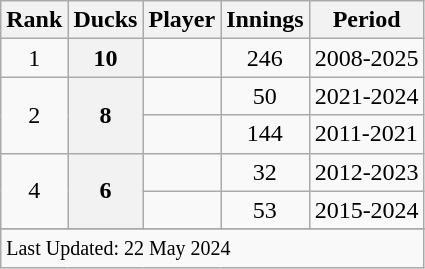<table class="wikitable">
<tr>
<th>Rank</th>
<th>Ducks</th>
<th>Player</th>
<th>Innings</th>
<th>Period</th>
</tr>
<tr>
<td align=center>1</td>
<th scope=row style=text-align:center;>10</th>
<td> </td>
<td align=center>246</td>
<td>2008-2025</td>
</tr>
<tr>
<td align=center rowspan=2>2</td>
<th scope=row style=text-align:center; rowspan=2>8</th>
<td></td>
<td align=center>50</td>
<td>2021-2024</td>
</tr>
<tr>
<td></td>
<td align=center>144</td>
<td>2011-2021</td>
</tr>
<tr>
<td align=center rowspan=2>4</td>
<th scope=row style=text-align:center; rowspan=2>6</th>
<td></td>
<td align=center>32</td>
<td>2012-2023</td>
</tr>
<tr>
<td></td>
<td align=center>53</td>
<td>2015-2024</td>
</tr>
<tr>
</tr>
<tr class=sortbottom>
<td colspan=6><small>Last Updated: 22 May 2024</small></td>
</tr>
</table>
